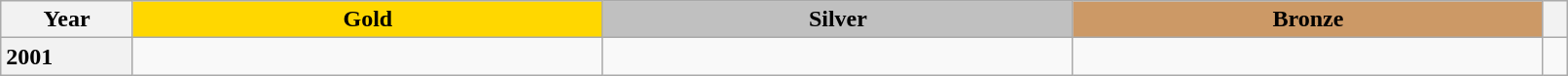<table class="wikitable unsortable" style="text-align:left; width:85%">
<tr>
<th scope="col" style="text-align:center">Year</th>
<td scope="col" style="text-align:center; width:30%; background:gold"><strong>Gold</strong></td>
<td scope="col" style="text-align:center; width:30%; background:silver"><strong>Silver</strong></td>
<td scope="col" style="text-align:center; width:30%; background:#c96"><strong>Bronze</strong></td>
<th scope="col" style="text-align:center"></th>
</tr>
<tr>
<th scope="row" style="text-align:left">2001</th>
<td></td>
<td></td>
<td></td>
<td></td>
</tr>
</table>
